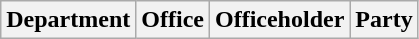<table class="wikitable">
<tr>
<th scope="col">Department</th>
<th scope="col">Office</th>
<th scope="col">Officeholder</th>
<th scope="col">Party<br>











</th>
</tr>
</table>
